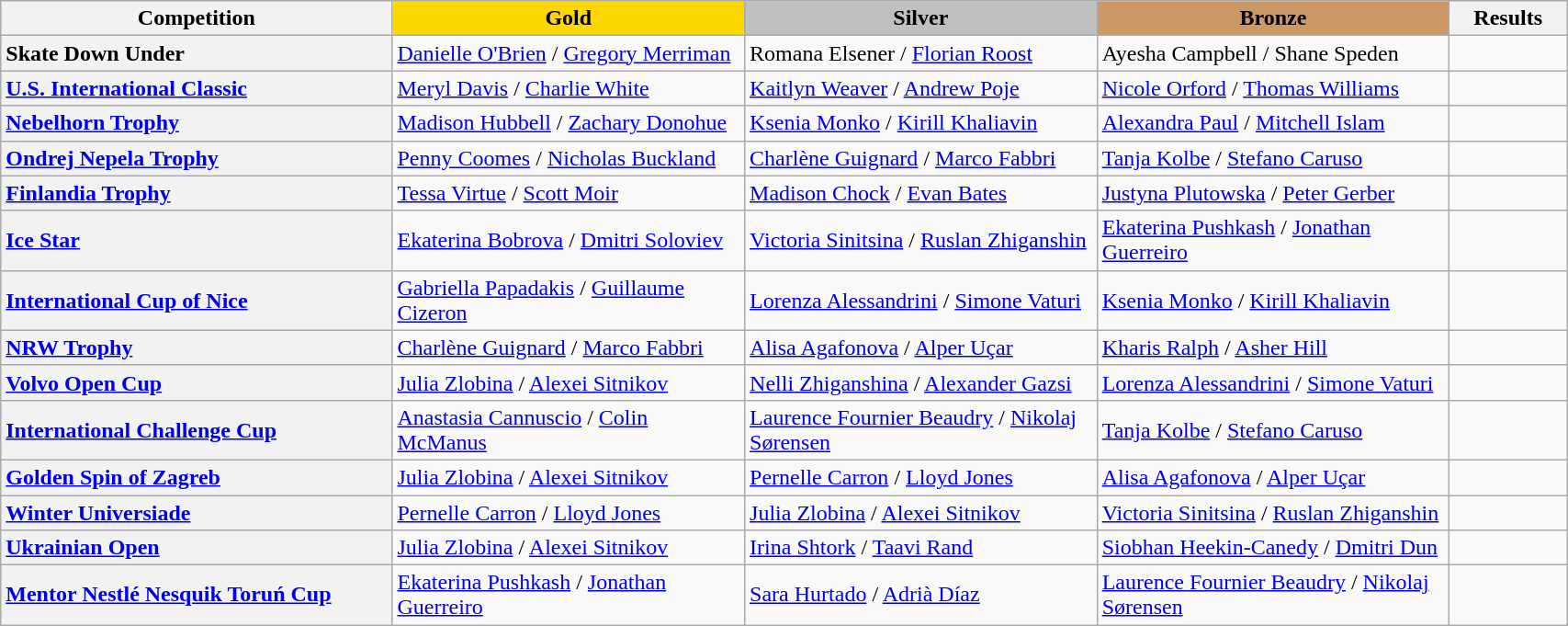<table class="wikitable unsortable" style="text-align:left; width:90%;">
<tr>
<th scope="col" style="text-align:center; width:25%">Competition</th>
<td scope="col" style="text-align:center; width:22.5%; background:gold"><strong>Gold</strong></td>
<td scope="col" style="text-align:center; width:22.5%; background:silver"><strong>Silver</strong></td>
<td scope="col" style="text-align:center; width:22.5%; background:#c96"><strong>Bronze</strong></td>
<th scope="col" style="text-align:center; width:7.5%">Results</th>
</tr>
<tr>
<th scope="row" style="text-align:left"> Skate Down Under</th>
<td> <a href='#'>Danielle O'Brien</a> / <a href='#'>Gregory Merriman</a></td>
<td> Romana Elsener / <a href='#'>Florian Roost</a></td>
<td> Ayesha Campbell / Shane Speden</td>
<td></td>
</tr>
<tr>
<th scope="row" style="text-align:left"> <a href='#'>U.S. International Classic</a></th>
<td> <a href='#'>Meryl Davis</a> / <a href='#'>Charlie White</a></td>
<td> <a href='#'>Kaitlyn Weaver</a> / <a href='#'>Andrew Poje</a></td>
<td> <a href='#'>Nicole Orford</a> / <a href='#'>Thomas Williams</a></td>
<td></td>
</tr>
<tr>
<th scope="row" style="text-align:left"> <a href='#'>Nebelhorn Trophy</a></th>
<td> <a href='#'>Madison Hubbell</a> / <a href='#'>Zachary Donohue</a></td>
<td> <a href='#'>Ksenia Monko</a> / <a href='#'>Kirill Khaliavin</a></td>
<td> <a href='#'>Alexandra Paul</a> / <a href='#'>Mitchell Islam</a></td>
<td></td>
</tr>
<tr>
<th scope="row" style="text-align:left"> <a href='#'>Ondrej Nepela Trophy</a></th>
<td> <a href='#'>Penny Coomes</a> / <a href='#'>Nicholas Buckland</a></td>
<td> <a href='#'>Charlène Guignard</a> / <a href='#'>Marco Fabbri</a></td>
<td> <a href='#'>Tanja Kolbe</a> / <a href='#'>Stefano Caruso</a></td>
<td></td>
</tr>
<tr>
<th scope="row" style="text-align:left"> <a href='#'>Finlandia Trophy</a></th>
<td> <a href='#'>Tessa Virtue</a> / <a href='#'>Scott Moir</a></td>
<td> <a href='#'>Madison Chock</a> / <a href='#'>Evan Bates</a></td>
<td> <a href='#'>Justyna Plutowska</a> / <a href='#'>Peter Gerber</a></td>
<td></td>
</tr>
<tr>
<th scope="row" style="text-align:left"> <a href='#'>Ice Star</a></th>
<td> <a href='#'>Ekaterina Bobrova</a> / <a href='#'>Dmitri Soloviev</a></td>
<td> <a href='#'>Victoria Sinitsina</a> / <a href='#'>Ruslan Zhiganshin</a></td>
<td> <a href='#'>Ekaterina Pushkash</a> / <a href='#'>Jonathan Guerreiro</a></td>
<td></td>
</tr>
<tr>
<th scope="row" style="text-align:left"> <a href='#'>International Cup of Nice</a></th>
<td> <a href='#'>Gabriella Papadakis</a> / <a href='#'>Guillaume Cizeron</a></td>
<td> <a href='#'>Lorenza Alessandrini</a> / <a href='#'>Simone Vaturi</a></td>
<td> <a href='#'>Ksenia Monko</a> / <a href='#'>Kirill Khaliavin</a></td>
<td></td>
</tr>
<tr>
<th scope="row" style="text-align:left"> <a href='#'>NRW Trophy</a></th>
<td> <a href='#'>Charlène Guignard</a> / <a href='#'>Marco Fabbri</a></td>
<td> <a href='#'>Alisa Agafonova</a> / <a href='#'>Alper Uçar</a></td>
<td> <a href='#'>Kharis Ralph</a> / <a href='#'>Asher Hill</a></td>
<td></td>
</tr>
<tr>
<th scope="row" style="text-align:left"> <a href='#'>Volvo Open Cup</a></th>
<td> <a href='#'>Julia Zlobina</a> / <a href='#'>Alexei Sitnikov</a></td>
<td> <a href='#'>Nelli Zhiganshina</a> / <a href='#'>Alexander Gazsi</a></td>
<td> <a href='#'>Lorenza Alessandrini</a> / <a href='#'>Simone Vaturi</a></td>
<td></td>
</tr>
<tr>
<th scope="row" style="text-align:left"> <a href='#'>International Challenge Cup</a></th>
<td> <a href='#'>Anastasia Cannuscio</a> / <a href='#'>Colin McManus</a></td>
<td> <a href='#'>Laurence Fournier Beaudry</a> / <a href='#'>Nikolaj Sørensen</a></td>
<td> <a href='#'>Tanja Kolbe</a> / <a href='#'>Stefano Caruso</a></td>
<td></td>
</tr>
<tr>
<th scope="row" style="text-align:left"> <a href='#'>Golden Spin of Zagreb</a></th>
<td> <a href='#'>Julia Zlobina</a> / <a href='#'>Alexei Sitnikov</a></td>
<td> <a href='#'>Pernelle Carron</a> / <a href='#'>Lloyd Jones</a></td>
<td> <a href='#'>Alisa Agafonova</a> / <a href='#'>Alper Uçar</a></td>
<td></td>
</tr>
<tr>
<th scope="row" style="text-align:left"> <a href='#'>Winter Universiade</a></th>
<td> <a href='#'>Pernelle Carron</a> / <a href='#'>Lloyd Jones</a></td>
<td> <a href='#'>Julia Zlobina</a> / <a href='#'>Alexei Sitnikov</a></td>
<td> <a href='#'>Victoria Sinitsina</a> / <a href='#'>Ruslan Zhiganshin</a></td>
<td></td>
</tr>
<tr>
<th scope="row" style="text-align:left"> <a href='#'>Ukrainian Open</a></th>
<td> <a href='#'>Julia Zlobina</a> / <a href='#'>Alexei Sitnikov</a></td>
<td> <a href='#'>Irina Shtork</a> / <a href='#'>Taavi Rand</a></td>
<td> <a href='#'>Siobhan Heekin-Canedy</a> / <a href='#'>Dmitri Dun</a></td>
<td></td>
</tr>
<tr>
<th scope="row" style="text-align:left"> <a href='#'>Mentor Nestlé Nesquik Toruń Cup</a></th>
<td> <a href='#'>Ekaterina Pushkash</a> / <a href='#'>Jonathan Guerreiro</a></td>
<td> <a href='#'>Sara Hurtado</a> / <a href='#'>Adrià Díaz</a></td>
<td> <a href='#'>Laurence Fournier Beaudry</a> / <a href='#'>Nikolaj Sørensen</a></td>
<td></td>
</tr>
</table>
